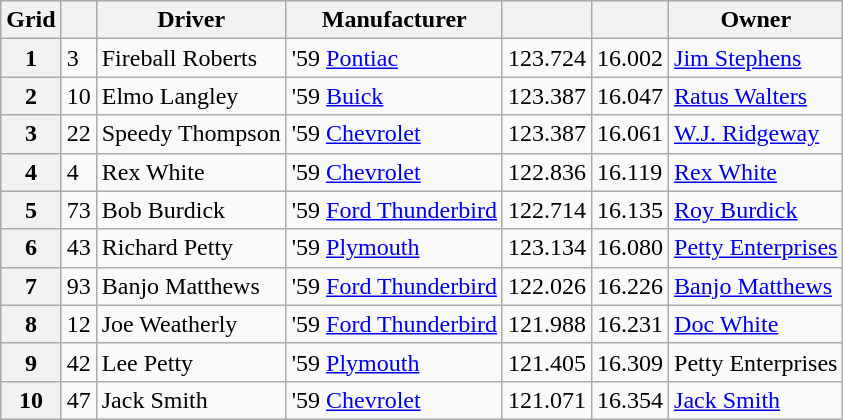<table class="wikitable">
<tr>
<th>Grid</th>
<th></th>
<th>Driver</th>
<th>Manufacturer</th>
<th></th>
<th></th>
<th>Owner</th>
</tr>
<tr>
<th>1</th>
<td>3</td>
<td>Fireball Roberts</td>
<td>'59 <a href='#'>Pontiac</a></td>
<td>123.724</td>
<td>16.002</td>
<td><a href='#'>Jim Stephens</a></td>
</tr>
<tr>
<th>2</th>
<td>10</td>
<td>Elmo Langley</td>
<td>'59 <a href='#'>Buick</a></td>
<td>123.387</td>
<td>16.047</td>
<td><a href='#'>Ratus Walters</a></td>
</tr>
<tr>
<th>3</th>
<td>22</td>
<td>Speedy Thompson</td>
<td>'59 <a href='#'>Chevrolet</a></td>
<td>123.387</td>
<td>16.061</td>
<td><a href='#'>W.J. Ridgeway</a></td>
</tr>
<tr>
<th>4</th>
<td>4</td>
<td>Rex White</td>
<td>'59 <a href='#'>Chevrolet</a></td>
<td>122.836</td>
<td>16.119</td>
<td><a href='#'>Rex White</a></td>
</tr>
<tr>
<th>5</th>
<td>73</td>
<td>Bob Burdick</td>
<td>'59 <a href='#'>Ford Thunderbird</a></td>
<td>122.714</td>
<td>16.135</td>
<td><a href='#'>Roy Burdick</a></td>
</tr>
<tr>
<th>6</th>
<td>43</td>
<td>Richard Petty</td>
<td>'59 <a href='#'>Plymouth</a></td>
<td>123.134</td>
<td>16.080</td>
<td><a href='#'>Petty Enterprises</a></td>
</tr>
<tr>
<th>7</th>
<td>93</td>
<td>Banjo Matthews</td>
<td>'59 <a href='#'>Ford Thunderbird</a></td>
<td>122.026</td>
<td>16.226</td>
<td><a href='#'>Banjo Matthews</a></td>
</tr>
<tr>
<th>8</th>
<td>12</td>
<td>Joe Weatherly</td>
<td>'59 <a href='#'>Ford Thunderbird</a></td>
<td>121.988</td>
<td>16.231</td>
<td><a href='#'>Doc White</a></td>
</tr>
<tr>
<th>9</th>
<td>42</td>
<td>Lee Petty</td>
<td>'59 <a href='#'>Plymouth</a></td>
<td>121.405</td>
<td>16.309</td>
<td>Petty Enterprises</td>
</tr>
<tr>
<th>10</th>
<td>47</td>
<td>Jack Smith</td>
<td>'59 <a href='#'>Chevrolet</a></td>
<td>121.071</td>
<td>16.354</td>
<td><a href='#'>Jack Smith</a></td>
</tr>
</table>
